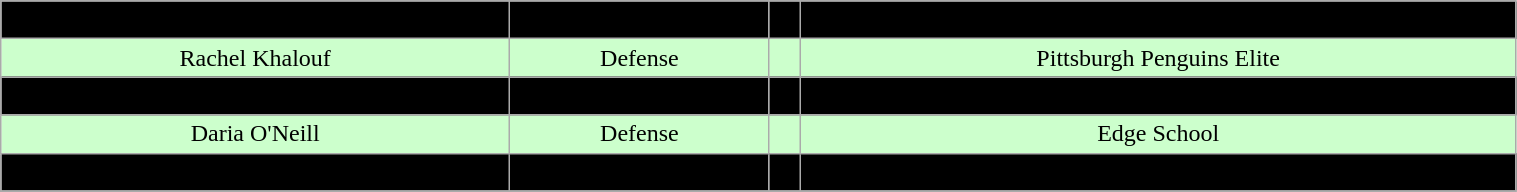<table class="wikitable" width="80%">
<tr align="center" bgcolor=" ">
<td>Alyssa Gorecki</td>
<td>Forward</td>
<td></td>
<td>US National U18 Team</td>
</tr>
<tr align="center" bgcolor="#ccffcc">
<td>Rachel Khalouf</td>
<td>Defense</td>
<td></td>
<td>Pittsburgh Penguins Elite</td>
</tr>
<tr align="center" bgcolor=" ">
<td>Sammy Kolowrat</td>
<td>Defense</td>
<td></td>
<td>Czech National Team</td>
</tr>
<tr align="center" bgcolor="#ccffcc">
<td>Daria O'Neill</td>
<td>Defense</td>
<td></td>
<td>Edge School</td>
</tr>
<tr align="center" bgcolor=" ">
<td>Saana Valkama</td>
<td>Forward</td>
<td></td>
<td>Finland National Team</td>
</tr>
<tr align="center" bgcolor=" ">
</tr>
</table>
